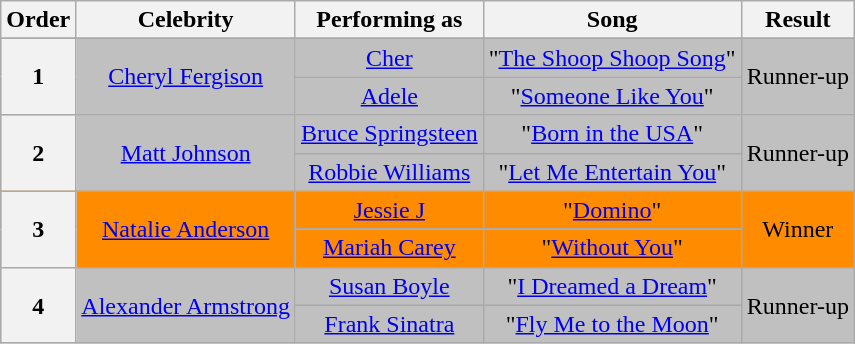<table class="wikitable plainrowheaders" style="text-align:center;">
<tr>
<th>Order</th>
<th>Celebrity</th>
<th>Performing as</th>
<th>Song</th>
<th>Result</th>
</tr>
<tr>
</tr>
<tr bgcolor="silver">
<th rowspan=2>1</th>
<td rowspan=2><a href='#'>Cheryl Fergison</a></td>
<td><a href='#'>Cher</a></td>
<td>"<a href='#'>The Shoop Shoop Song</a>"</td>
<td rowspan=2>Runner-up</td>
</tr>
<tr bgcolor="silver">
<td><a href='#'>Adele</a></td>
<td>"<a href='#'>Someone Like You</a>"</td>
</tr>
<tr bgcolor="silver">
<th rowspan=2>2</th>
<td rowspan=2><a href='#'>Matt Johnson</a></td>
<td><a href='#'>Bruce Springsteen</a></td>
<td>"<a href='#'>Born in the USA</a>"</td>
<td rowspan=2>Runner-up</td>
</tr>
<tr bgcolor="silver">
<td><a href='#'>Robbie Williams</a></td>
<td>"<a href='#'>Let Me Entertain You</a>"</td>
</tr>
<tr bgcolor=FF8C00>
<th rowspan=2>3</th>
<td rowspan=2><a href='#'>Natalie Anderson</a></td>
<td><a href='#'>Jessie J</a></td>
<td>"<a href='#'>Domino</a>"</td>
<td rowspan=2>Winner</td>
</tr>
<tr bgcolor=FF8C00>
<td><a href='#'>Mariah Carey</a></td>
<td>"<a href='#'>Without You</a>"</td>
</tr>
<tr bgcolor="silver">
<th rowspan=2>4</th>
<td rowspan=2><a href='#'>Alexander Armstrong</a></td>
<td><a href='#'>Susan Boyle</a></td>
<td>"<a href='#'>I Dreamed a Dream</a>"</td>
<td rowspan=2>Runner-up</td>
</tr>
<tr bgcolor="silver">
<td><a href='#'>Frank Sinatra</a></td>
<td>"<a href='#'>Fly Me to the Moon</a>"</td>
</tr>
</table>
